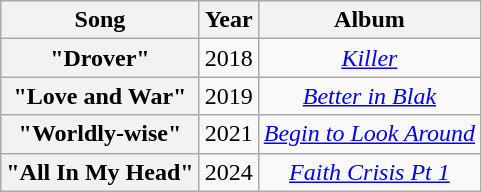<table class="wikitable plainrowheaders" style="text-align:center;">
<tr>
<th>Song</th>
<th>Year</th>
<th>Album</th>
</tr>
<tr>
<th scope="row">"Drover"<br></th>
<td>2018</td>
<td><em><a href='#'>Killer</a></em></td>
</tr>
<tr>
<th scope="row">"Love and War"<br></th>
<td>2019</td>
<td><em><a href='#'>Better in Blak</a></em></td>
</tr>
<tr>
<th scope="row">"Worldly-wise"<br></th>
<td>2021</td>
<td><em><a href='#'>Begin to Look Around</a></em></td>
</tr>
<tr>
<th scope="row">"All In My Head"<br></th>
<td>2024</td>
<td><em><a href='#'>Faith Crisis Pt 1</a></em></td>
</tr>
</table>
